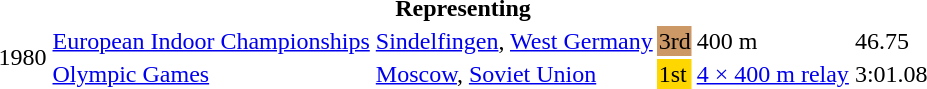<table>
<tr>
<th colspan="6">Representing </th>
</tr>
<tr>
<td rowspan=2>1980</td>
<td><a href='#'>European Indoor Championships</a></td>
<td><a href='#'>Sindelfingen</a>, <a href='#'>West Germany</a></td>
<td bgcolor=cc9966>3rd</td>
<td>400 m</td>
<td>46.75</td>
</tr>
<tr>
<td><a href='#'>Olympic Games</a></td>
<td><a href='#'>Moscow</a>, <a href='#'>Soviet Union</a></td>
<td bgcolor=gold>1st</td>
<td><a href='#'>4 × 400 m relay</a></td>
<td>3:01.08</td>
</tr>
</table>
